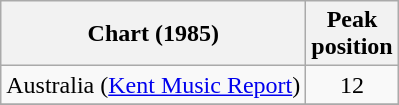<table class="wikitable sortable">
<tr>
<th>Chart (1985)</th>
<th>Peak<br>position</th>
</tr>
<tr>
<td>Australia (<a href='#'>Kent Music Report</a>)</td>
<td style="text-align:center;">12</td>
</tr>
<tr>
</tr>
</table>
